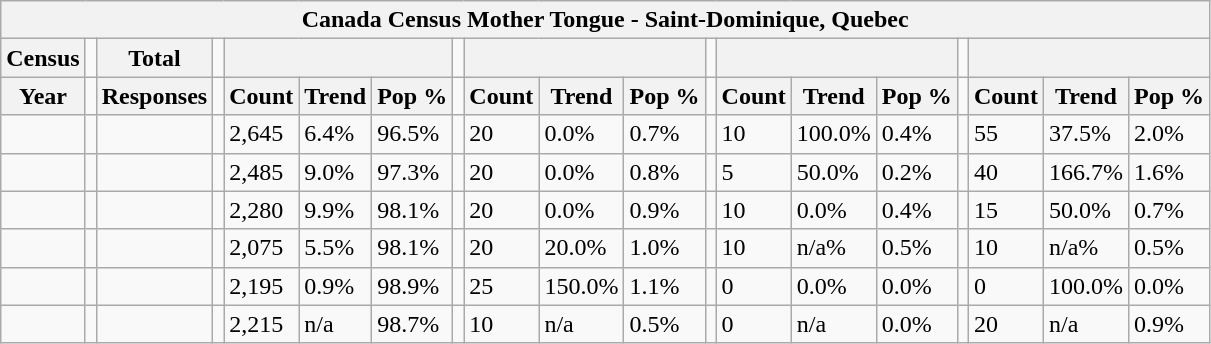<table class="wikitable">
<tr>
<th colspan="19">Canada Census Mother Tongue - Saint-Dominique, Quebec</th>
</tr>
<tr>
<th>Census</th>
<td></td>
<th>Total</th>
<td colspan="1"></td>
<th colspan="3"></th>
<td colspan="1"></td>
<th colspan="3"></th>
<td colspan="1"></td>
<th colspan="3"></th>
<td colspan="1"></td>
<th colspan="3"></th>
</tr>
<tr>
<th>Year</th>
<td></td>
<th>Responses</th>
<td></td>
<th>Count</th>
<th>Trend</th>
<th>Pop %</th>
<td></td>
<th>Count</th>
<th>Trend</th>
<th>Pop %</th>
<td></td>
<th>Count</th>
<th>Trend</th>
<th>Pop %</th>
<td></td>
<th>Count</th>
<th>Trend</th>
<th>Pop %</th>
</tr>
<tr>
<td></td>
<td></td>
<td></td>
<td></td>
<td>2,645</td>
<td> 6.4%</td>
<td>96.5%</td>
<td></td>
<td>20</td>
<td> 0.0%</td>
<td>0.7%</td>
<td></td>
<td>10</td>
<td> 100.0%</td>
<td>0.4%</td>
<td></td>
<td>55</td>
<td> 37.5%</td>
<td>2.0%</td>
</tr>
<tr>
<td></td>
<td></td>
<td></td>
<td></td>
<td>2,485</td>
<td> 9.0%</td>
<td>97.3%</td>
<td></td>
<td>20</td>
<td> 0.0%</td>
<td>0.8%</td>
<td></td>
<td>5</td>
<td> 50.0%</td>
<td>0.2%</td>
<td></td>
<td>40</td>
<td> 166.7%</td>
<td>1.6%</td>
</tr>
<tr>
<td></td>
<td></td>
<td></td>
<td></td>
<td>2,280</td>
<td> 9.9%</td>
<td>98.1%</td>
<td></td>
<td>20</td>
<td> 0.0%</td>
<td>0.9%</td>
<td></td>
<td>10</td>
<td> 0.0%</td>
<td>0.4%</td>
<td></td>
<td>15</td>
<td> 50.0%</td>
<td>0.7%</td>
</tr>
<tr>
<td></td>
<td></td>
<td></td>
<td></td>
<td>2,075</td>
<td> 5.5%</td>
<td>98.1%</td>
<td></td>
<td>20</td>
<td> 20.0%</td>
<td>1.0%</td>
<td></td>
<td>10</td>
<td> n/a%</td>
<td>0.5%</td>
<td></td>
<td>10</td>
<td> n/a%</td>
<td>0.5%</td>
</tr>
<tr>
<td></td>
<td></td>
<td></td>
<td></td>
<td>2,195</td>
<td> 0.9%</td>
<td>98.9%</td>
<td></td>
<td>25</td>
<td> 150.0%</td>
<td>1.1%</td>
<td></td>
<td>0</td>
<td> 0.0%</td>
<td>0.0%</td>
<td></td>
<td>0</td>
<td> 100.0%</td>
<td>0.0%</td>
</tr>
<tr>
<td></td>
<td></td>
<td></td>
<td></td>
<td>2,215</td>
<td>n/a</td>
<td>98.7%</td>
<td></td>
<td>10</td>
<td>n/a</td>
<td>0.5%</td>
<td></td>
<td>0</td>
<td>n/a</td>
<td>0.0%</td>
<td></td>
<td>20</td>
<td>n/a</td>
<td>0.9%</td>
</tr>
</table>
